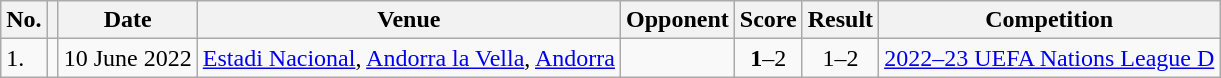<table class="wikitable">
<tr>
<th>No.</th>
<th></th>
<th>Date</th>
<th>Venue</th>
<th>Opponent</th>
<th>Score</th>
<th>Result</th>
<th>Competition</th>
</tr>
<tr>
<td>1.</td>
<td></td>
<td>10 June 2022</td>
<td><a href='#'>Estadi Nacional</a>, <a href='#'>Andorra la Vella</a>, <a href='#'>Andorra</a></td>
<td></td>
<td align=center><strong>1</strong>–2</td>
<td align=center>1–2</td>
<td><a href='#'>2022–23 UEFA Nations League D</a></td>
</tr>
</table>
